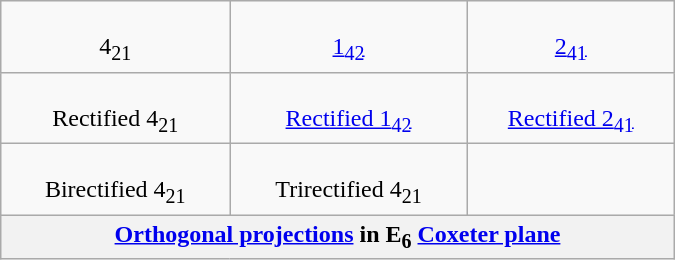<table class=wikitable width=450 align=right style="margin-left:1em;">
<tr align=center valign=top>
<td><br>4<sub>21</sub><br></td>
<td><br><a href='#'>1<sub>42</sub></a><br></td>
<td><br><a href='#'>2<sub>41</sub></a><br></td>
</tr>
<tr align=center valign=top>
<td><br>Rectified 4<sub>21</sub><br></td>
<td><br><a href='#'>Rectified 1<sub>42</sub></a><br></td>
<td><br><a href='#'>Rectified 2<sub>41</sub></a><br></td>
</tr>
<tr align=center valign=top>
<td><br>Birectified 4<sub>21</sub><br></td>
<td><br>Trirectified 4<sub>21</sub><br></td>
</tr>
<tr valign=top>
<th colspan=3><a href='#'>Orthogonal projections</a> in E<sub>6</sub> <a href='#'>Coxeter plane</a></th>
</tr>
</table>
